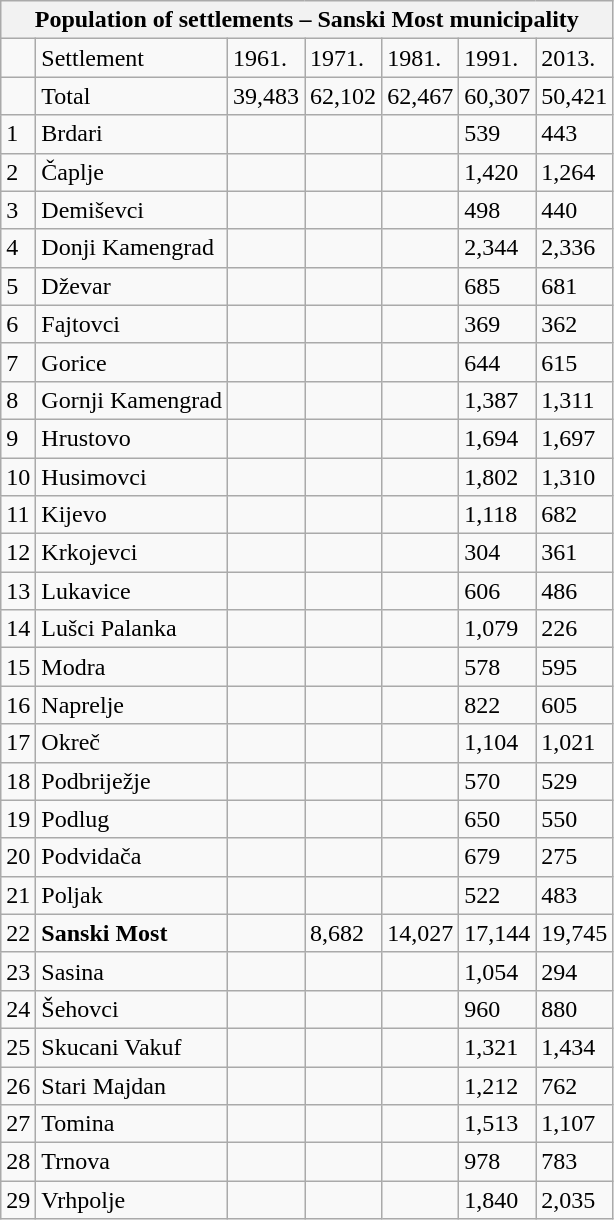<table class="wikitable">
<tr>
<th colspan="7">Population of settlements – Sanski Most municipality</th>
</tr>
<tr>
<td></td>
<td>Settlement</td>
<td>1961.</td>
<td>1971.</td>
<td>1981.</td>
<td>1991.</td>
<td>2013.</td>
</tr>
<tr>
<td></td>
<td>Total</td>
<td>39,483</td>
<td>62,102</td>
<td>62,467</td>
<td>60,307</td>
<td>50,421</td>
</tr>
<tr>
<td>1</td>
<td>Brdari</td>
<td></td>
<td></td>
<td></td>
<td>539</td>
<td>443</td>
</tr>
<tr>
<td>2</td>
<td>Čaplje</td>
<td></td>
<td></td>
<td></td>
<td>1,420</td>
<td>1,264</td>
</tr>
<tr>
<td>3</td>
<td>Demiševci</td>
<td></td>
<td></td>
<td></td>
<td>498</td>
<td>440</td>
</tr>
<tr>
<td>4</td>
<td>Donji Kamengrad</td>
<td></td>
<td></td>
<td></td>
<td>2,344</td>
<td>2,336</td>
</tr>
<tr>
<td>5</td>
<td>Dževar</td>
<td></td>
<td></td>
<td></td>
<td>685</td>
<td>681</td>
</tr>
<tr>
<td>6</td>
<td>Fajtovci</td>
<td></td>
<td></td>
<td></td>
<td>369</td>
<td>362</td>
</tr>
<tr>
<td>7</td>
<td>Gorice</td>
<td></td>
<td></td>
<td></td>
<td>644</td>
<td>615</td>
</tr>
<tr>
<td>8</td>
<td>Gornji Kamengrad</td>
<td></td>
<td></td>
<td></td>
<td>1,387</td>
<td>1,311</td>
</tr>
<tr>
<td>9</td>
<td>Hrustovo</td>
<td></td>
<td></td>
<td></td>
<td>1,694</td>
<td>1,697</td>
</tr>
<tr>
<td>10</td>
<td>Husimovci</td>
<td></td>
<td></td>
<td></td>
<td>1,802</td>
<td>1,310</td>
</tr>
<tr>
<td>11</td>
<td>Kijevo</td>
<td></td>
<td></td>
<td></td>
<td>1,118</td>
<td>682</td>
</tr>
<tr>
<td>12</td>
<td>Krkojevci</td>
<td></td>
<td></td>
<td></td>
<td>304</td>
<td>361</td>
</tr>
<tr>
<td>13</td>
<td>Lukavice</td>
<td></td>
<td></td>
<td></td>
<td>606</td>
<td>486</td>
</tr>
<tr>
<td>14</td>
<td>Lušci Palanka</td>
<td></td>
<td></td>
<td></td>
<td>1,079</td>
<td>226</td>
</tr>
<tr>
<td>15</td>
<td>Modra</td>
<td></td>
<td></td>
<td></td>
<td>578</td>
<td>595</td>
</tr>
<tr>
<td>16</td>
<td>Naprelje</td>
<td></td>
<td></td>
<td></td>
<td>822</td>
<td>605</td>
</tr>
<tr>
<td>17</td>
<td>Okreč</td>
<td></td>
<td></td>
<td></td>
<td>1,104</td>
<td>1,021</td>
</tr>
<tr>
<td>18</td>
<td>Podbriježje</td>
<td></td>
<td></td>
<td></td>
<td>570</td>
<td>529</td>
</tr>
<tr>
<td>19</td>
<td>Podlug</td>
<td></td>
<td></td>
<td></td>
<td>650</td>
<td>550</td>
</tr>
<tr>
<td>20</td>
<td>Podvidača</td>
<td></td>
<td></td>
<td></td>
<td>679</td>
<td>275</td>
</tr>
<tr>
<td>21</td>
<td>Poljak</td>
<td></td>
<td></td>
<td></td>
<td>522</td>
<td>483</td>
</tr>
<tr>
<td>22</td>
<td><strong>Sanski Most</strong></td>
<td></td>
<td>8,682</td>
<td>14,027</td>
<td>17,144</td>
<td>19,745</td>
</tr>
<tr>
<td>23</td>
<td>Sasina</td>
<td></td>
<td></td>
<td></td>
<td>1,054</td>
<td>294</td>
</tr>
<tr>
<td>24</td>
<td>Šehovci</td>
<td></td>
<td></td>
<td></td>
<td>960</td>
<td>880</td>
</tr>
<tr>
<td>25</td>
<td>Skucani Vakuf</td>
<td></td>
<td></td>
<td></td>
<td>1,321</td>
<td>1,434</td>
</tr>
<tr>
<td>26</td>
<td>Stari Majdan</td>
<td></td>
<td></td>
<td></td>
<td>1,212</td>
<td>762</td>
</tr>
<tr>
<td>27</td>
<td>Tomina</td>
<td></td>
<td></td>
<td></td>
<td>1,513</td>
<td>1,107</td>
</tr>
<tr>
<td>28</td>
<td>Trnova</td>
<td></td>
<td></td>
<td></td>
<td>978</td>
<td>783</td>
</tr>
<tr>
<td>29</td>
<td>Vrhpolje</td>
<td></td>
<td></td>
<td></td>
<td>1,840</td>
<td>2,035</td>
</tr>
</table>
